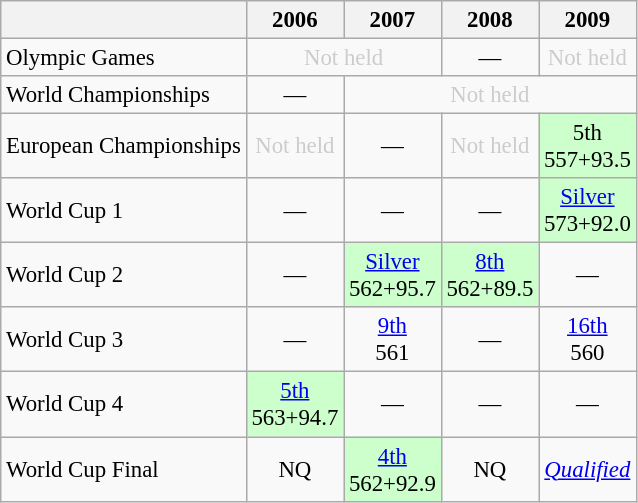<table class="wikitable" style="font-size: 95%; text-align: center">
<tr>
<th></th>
<th>2006</th>
<th>2007</th>
<th>2008</th>
<th>2009</th>
</tr>
<tr>
<td style="text-align: left">Olympic Games</td>
<td colspan=2 style="color: #cccccc">Not held</td>
<td>—</td>
<td style="color: #cccccc">Not held</td>
</tr>
<tr>
<td style="text-align: left">World Championships</td>
<td>—</td>
<td colspan=3 style="color: #cccccc">Not held</td>
</tr>
<tr>
<td style="text-align: left">European Championships</td>
<td style="color: #cccccc">Not held</td>
<td>—</td>
<td style="color: #cccccc">Not held</td>
<td style="background: #ccffcc">5th<br>557+93.5</td>
</tr>
<tr>
<td style="text-align: left">World Cup 1</td>
<td>—</td>
<td>—</td>
<td>—</td>
<td style="background: #ccffcc"> <a href='#'>Silver</a><br>573+92.0</td>
</tr>
<tr>
<td style="text-align: left">World Cup 2</td>
<td>—</td>
<td style="background: #ccffcc"> <a href='#'>Silver</a><br>562+95.7</td>
<td style="background: #ccffcc"><a href='#'>8th</a><br>562+89.5</td>
<td>—</td>
</tr>
<tr>
<td style="text-align: left">World Cup 3</td>
<td>—</td>
<td><a href='#'>9th</a><br>561</td>
<td>—</td>
<td><a href='#'>16th</a><br>560</td>
</tr>
<tr>
<td style="text-align: left">World Cup 4</td>
<td style="background: #ccffcc"><a href='#'>5th</a><br>563+94.7</td>
<td>—</td>
<td>—</td>
<td>—</td>
</tr>
<tr>
<td style="text-align: left">World Cup Final</td>
<td>NQ</td>
<td style="background: #ccffcc"><a href='#'>4th</a><br>562+92.9</td>
<td>NQ</td>
<td><em><a href='#'>Qualified</a></em></td>
</tr>
</table>
